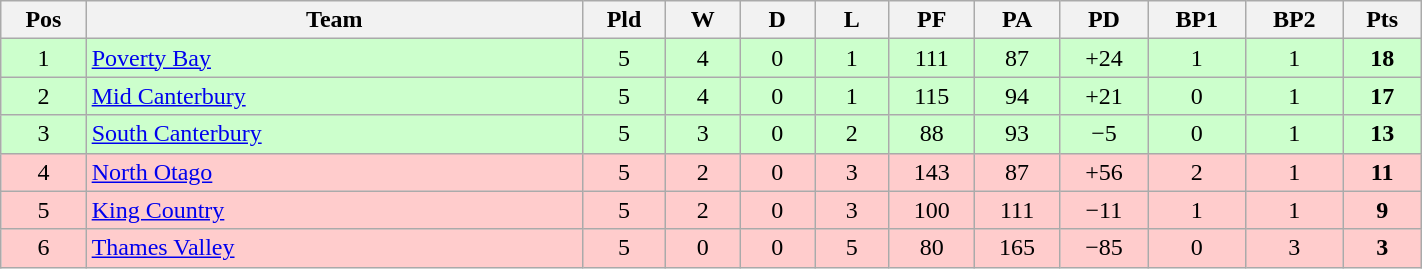<table class="wikitable" style="text-align:center" width=75%>
<tr>
<th width=20 abbr="Position">Pos</th>
<th width=175>Team</th>
<th width=20 abbr="Played">Pld</th>
<th width=20 abbr="Won">W</th>
<th width=20 abbr="Drawn">D</th>
<th width=20 abbr="Lost">L</th>
<th width=20 abbr="Points for">PF</th>
<th width=20 abbr="Points against">PA</th>
<th width=25 abbr="Points difference">PD</th>
<th width=20 abbr="Bonus Points 1">BP1</th>
<th width=20 abbr="Bonus Points 2">BP2</th>
<th width=20 abbr="Points">Pts</th>
</tr>
<tr style="background:#ccffcc">
<td>1</td>
<td style="text-align:left"><a href='#'>Poverty Bay</a></td>
<td>5</td>
<td>4</td>
<td>0</td>
<td>1</td>
<td>111</td>
<td>87</td>
<td>+24</td>
<td>1</td>
<td>1</td>
<td><strong>18</strong></td>
</tr>
<tr style="background:#ccffcc">
<td>2</td>
<td style="text-align:left"><a href='#'>Mid Canterbury</a></td>
<td>5</td>
<td>4</td>
<td>0</td>
<td>1</td>
<td>115</td>
<td>94</td>
<td>+21</td>
<td>0</td>
<td>1</td>
<td><strong>17</strong></td>
</tr>
<tr style="background:#ccffcc">
<td>3</td>
<td style="text-align:left"><a href='#'>South Canterbury</a></td>
<td>5</td>
<td>3</td>
<td>0</td>
<td>2</td>
<td>88</td>
<td>93</td>
<td>−5</td>
<td>0</td>
<td>1</td>
<td><strong>13</strong></td>
</tr>
<tr style="background:#ffcccc">
<td>4</td>
<td style="text-align:left"><a href='#'>North Otago</a></td>
<td>5</td>
<td>2</td>
<td>0</td>
<td>3</td>
<td>143</td>
<td>87</td>
<td>+56</td>
<td>2</td>
<td>1</td>
<td><strong>11</strong></td>
</tr>
<tr style="background:#ffcccc">
<td>5</td>
<td style="text-align:left"><a href='#'>King Country</a></td>
<td>5</td>
<td>2</td>
<td>0</td>
<td>3</td>
<td>100</td>
<td>111</td>
<td>−11</td>
<td>1</td>
<td>1</td>
<td><strong>9</strong></td>
</tr>
<tr style="background:#ffcccc">
<td>6</td>
<td style="text-align:left"><a href='#'>Thames Valley</a></td>
<td>5</td>
<td>0</td>
<td>0</td>
<td>5</td>
<td>80</td>
<td>165</td>
<td>−85</td>
<td>0</td>
<td>3</td>
<td><strong>3</strong></td>
</tr>
</table>
